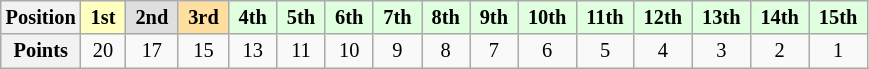<table class="wikitable" style="font-size:85%; text-align:center">
<tr>
<th>Position</th>
<td style="background:#ffffbf;"> <strong>1st</strong> </td>
<td style="background:#dfdfdf;"> <strong>2nd</strong> </td>
<td style="background:#ffdf9f;"> <strong>3rd</strong> </td>
<td style="background:#dfffdf;"> <strong>4th</strong> </td>
<td style="background:#dfffdf;"> <strong>5th</strong> </td>
<td style="background:#dfffdf;"> <strong>6th</strong> </td>
<td style="background:#dfffdf;"> <strong>7th</strong> </td>
<td style="background:#dfffdf;"> <strong>8th</strong> </td>
<td style="background:#dfffdf;"> <strong>9th</strong> </td>
<td style="background:#dfffdf;"> <strong>10th</strong> </td>
<td style="background:#dfffdf;"> <strong>11th</strong> </td>
<td style="background:#dfffdf;"> <strong>12th</strong> </td>
<td style="background:#dfffdf;"> <strong>13th</strong> </td>
<td style="background:#dfffdf;"> <strong>14th</strong> </td>
<td style="background:#dfffdf;"> <strong>15th</strong> </td>
</tr>
<tr>
<th>Points</th>
<td>20</td>
<td>17</td>
<td>15</td>
<td>13</td>
<td>11</td>
<td>10</td>
<td>9</td>
<td>8</td>
<td>7</td>
<td>6</td>
<td>5</td>
<td>4</td>
<td>3</td>
<td>2</td>
<td>1</td>
</tr>
</table>
